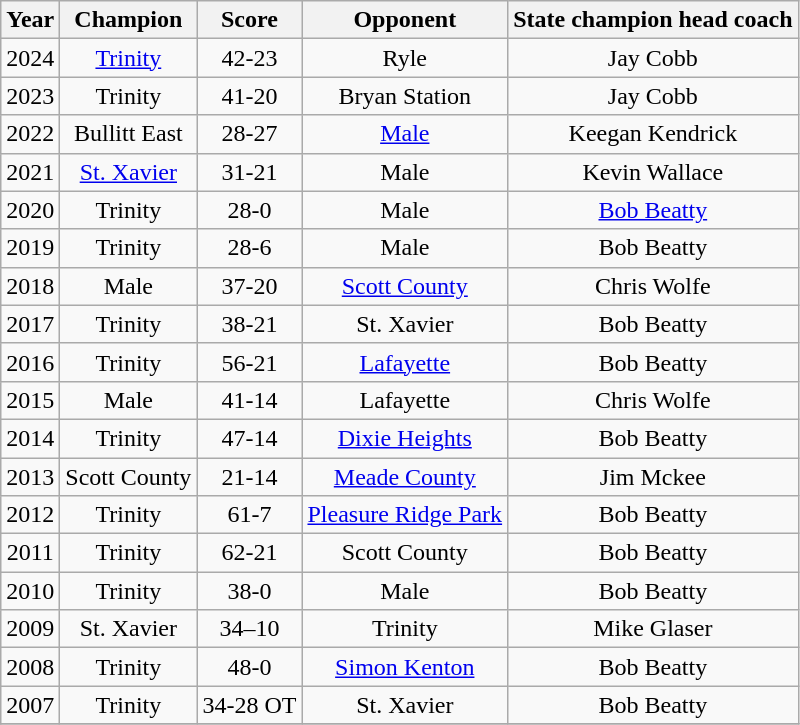<table class="wikitable">
<tr 2031 Johnson Central>
<th>Year</th>
<th>Champion</th>
<th>Score</th>
<th>Opponent</th>
<th>State champion head coach</th>
</tr>
<tr align="center">
<td>2024</td>
<td><a href='#'>Trinity</a></td>
<td>42-23</td>
<td>Ryle</td>
<td>Jay Cobb</td>
</tr>
<tr align="center">
<td>2023</td>
<td>Trinity</td>
<td>41-20</td>
<td>Bryan Station</td>
<td>Jay Cobb</td>
</tr>
<tr align="center">
<td>2022</td>
<td>Bullitt East</td>
<td>28-27</td>
<td><a href='#'>Male</a></td>
<td>Keegan Kendrick</td>
</tr>
<tr align="center">
<td>2021</td>
<td><a href='#'>St. Xavier</a></td>
<td>31-21</td>
<td>Male</td>
<td>Kevin Wallace</td>
</tr>
<tr align="center">
<td>2020</td>
<td>Trinity</td>
<td>28-0</td>
<td>Male</td>
<td><a href='#'>Bob Beatty</a></td>
</tr>
<tr align="center">
<td>2019</td>
<td>Trinity</td>
<td>28-6</td>
<td>Male</td>
<td>Bob Beatty</td>
</tr>
<tr align="center">
<td>2018</td>
<td>Male</td>
<td>37-20</td>
<td><a href='#'>Scott County</a></td>
<td>Chris Wolfe</td>
</tr>
<tr align="center">
<td>2017</td>
<td>Trinity</td>
<td>38-21</td>
<td>St. Xavier</td>
<td>Bob Beatty</td>
</tr>
<tr align="center">
<td>2016</td>
<td>Trinity</td>
<td>56-21</td>
<td><a href='#'>Lafayette</a></td>
<td>Bob Beatty</td>
</tr>
<tr align="center">
<td>2015</td>
<td>Male</td>
<td>41-14</td>
<td>Lafayette</td>
<td>Chris Wolfe</td>
</tr>
<tr align="center">
<td>2014</td>
<td>Trinity</td>
<td>47-14</td>
<td><a href='#'>Dixie Heights</a></td>
<td>Bob Beatty</td>
</tr>
<tr align="center">
<td>2013</td>
<td>Scott County</td>
<td>21-14</td>
<td><a href='#'>Meade County</a></td>
<td>Jim Mckee</td>
</tr>
<tr align="center">
<td>2012</td>
<td>Trinity</td>
<td>61-7</td>
<td><a href='#'>Pleasure Ridge Park</a></td>
<td>Bob Beatty</td>
</tr>
<tr align="center">
<td>2011</td>
<td>Trinity</td>
<td>62-21</td>
<td>Scott County</td>
<td>Bob Beatty</td>
</tr>
<tr align="center">
<td>2010</td>
<td>Trinity</td>
<td>38-0</td>
<td>Male</td>
<td>Bob Beatty</td>
</tr>
<tr align="center">
<td>2009</td>
<td>St. Xavier</td>
<td>34–10</td>
<td>Trinity</td>
<td>Mike Glaser</td>
</tr>
<tr align="center">
<td>2008</td>
<td>Trinity</td>
<td>48-0</td>
<td><a href='#'>Simon Kenton</a></td>
<td>Bob Beatty</td>
</tr>
<tr align="center">
<td>2007</td>
<td>Trinity</td>
<td>34-28 OT</td>
<td>St. Xavier</td>
<td>Bob Beatty</td>
</tr>
<tr>
</tr>
</table>
